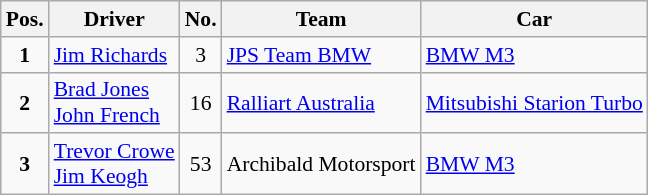<table class="wikitable" style="font-size: 90%">
<tr>
<th>Pos.</th>
<th>Driver</th>
<th>No.</th>
<th>Team</th>
<th>Car</th>
</tr>
<tr>
<td align="center"><strong>1</strong></td>
<td> <a href='#'>Jim Richards</a></td>
<td align="center">3</td>
<td><a href='#'>JPS Team BMW</a></td>
<td><a href='#'>BMW M3</a></td>
</tr>
<tr>
<td align="center"><strong>2</strong></td>
<td> <a href='#'>Brad Jones</a><br>  <a href='#'>John French</a></td>
<td align="center">16</td>
<td><a href='#'>Ralliart Australia</a></td>
<td><a href='#'>Mitsubishi Starion Turbo</a></td>
</tr>
<tr>
<td align="center"><strong>3</strong></td>
<td> <a href='#'>Trevor Crowe</a><br>  <a href='#'>Jim Keogh</a></td>
<td align="center">53</td>
<td>Archibald Motorsport</td>
<td><a href='#'>BMW M3</a></td>
</tr>
</table>
